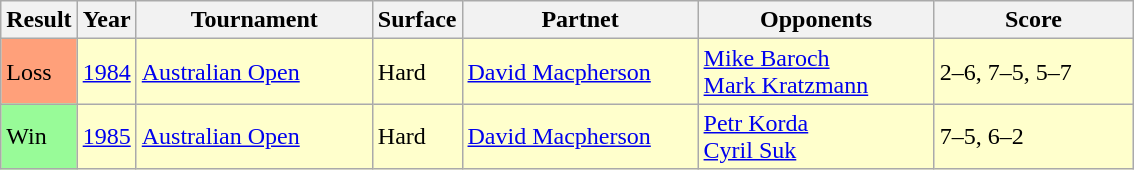<table class="sortable wikitable">
<tr>
<th style="width:40px;">Result</th>
<th style="width:30px;">Year</th>
<th style="width:150px;">Tournament</th>
<th style="width:50px;">Surface</th>
<th style="width:150px;">Partnet</th>
<th style="width:150px;">Opponents</th>
<th style="width:125px;" class="unsortable">Score</th>
</tr>
<tr style="background:#ffffcc;">
<td style="background:#ffa07a;">Loss</td>
<td><a href='#'>1984</a></td>
<td><a href='#'>Australian Open</a></td>
<td>Hard</td>
<td> <a href='#'>David Macpherson</a></td>
<td> <a href='#'>Mike Baroch</a> <br>  <a href='#'>Mark Kratzmann</a></td>
<td>2–6, 7–5, 5–7</td>
</tr>
<tr style="background:#ffffcc;">
<td style="background:#98fb98;">Win</td>
<td><a href='#'>1985</a></td>
<td><a href='#'>Australian Open</a></td>
<td>Hard</td>
<td> <a href='#'>David Macpherson</a></td>
<td> <a href='#'>Petr Korda</a> <br>  <a href='#'>Cyril Suk</a></td>
<td>7–5, 6–2</td>
</tr>
</table>
